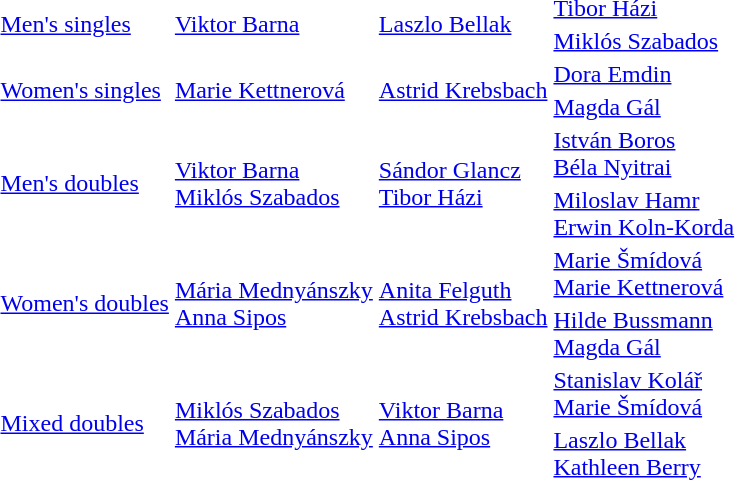<table>
<tr>
<td rowspan=2><a href='#'>Men's singles</a></td>
<td rowspan=2> <a href='#'>Viktor Barna</a></td>
<td rowspan=2> <a href='#'>Laszlo Bellak</a></td>
<td> <a href='#'>Tibor Házi</a></td>
</tr>
<tr>
<td> <a href='#'>Miklós Szabados</a></td>
</tr>
<tr>
<td rowspan=2><a href='#'>Women's singles</a></td>
<td rowspan=2> <a href='#'>Marie Kettnerová</a></td>
<td rowspan=2> <a href='#'>Astrid Krebsbach</a></td>
<td> <a href='#'>Dora Emdin</a></td>
</tr>
<tr>
<td> <a href='#'>Magda Gál</a></td>
</tr>
<tr>
<td rowspan=2><a href='#'>Men's doubles</a></td>
<td rowspan=2> <a href='#'>Viktor Barna</a><br> <a href='#'>Miklós Szabados</a></td>
<td rowspan=2> <a href='#'>Sándor Glancz</a><br> <a href='#'>Tibor Házi</a></td>
<td> <a href='#'>István Boros</a><br> <a href='#'>Béla Nyitrai</a></td>
</tr>
<tr>
<td> <a href='#'>Miloslav Hamr</a><br> <a href='#'>Erwin Koln-Korda</a></td>
</tr>
<tr>
<td rowspan=2><a href='#'>Women's doubles</a></td>
<td rowspan=2> <a href='#'>Mária Mednyánszky</a><br> <a href='#'>Anna Sipos</a></td>
<td rowspan=2> <a href='#'>Anita Felguth</a><br> <a href='#'>Astrid Krebsbach</a></td>
<td> <a href='#'>Marie Šmídová</a><br> <a href='#'>Marie Kettnerová</a></td>
</tr>
<tr>
<td> <a href='#'>Hilde Bussmann</a><br> <a href='#'>Magda Gál</a></td>
</tr>
<tr>
<td rowspan=2><a href='#'>Mixed doubles</a></td>
<td rowspan=2> <a href='#'>Miklós Szabados</a><br> <a href='#'>Mária Mednyánszky</a></td>
<td rowspan=2> <a href='#'>Viktor Barna</a><br> <a href='#'>Anna Sipos</a></td>
<td> <a href='#'>Stanislav Kolář</a><br> <a href='#'>Marie Šmídová</a></td>
</tr>
<tr>
<td> <a href='#'>Laszlo Bellak</a><br> <a href='#'>Kathleen Berry</a></td>
</tr>
</table>
